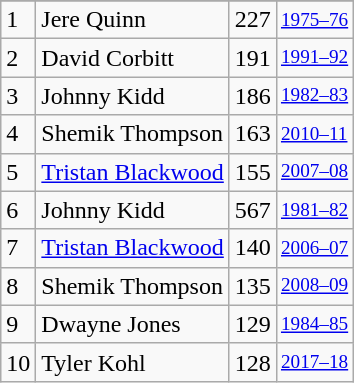<table class="wikitable">
<tr>
</tr>
<tr>
<td>1</td>
<td>Jere Quinn</td>
<td>227</td>
<td style="font-size:80%;"><a href='#'>1975–76</a></td>
</tr>
<tr>
<td>2</td>
<td>David Corbitt</td>
<td>191</td>
<td style="font-size:80%;"><a href='#'>1991–92</a></td>
</tr>
<tr>
<td>3</td>
<td>Johnny Kidd</td>
<td>186</td>
<td style="font-size:80%;"><a href='#'>1982–83</a></td>
</tr>
<tr>
<td>4</td>
<td>Shemik Thompson</td>
<td>163</td>
<td style="font-size:80%;"><a href='#'>2010–11</a></td>
</tr>
<tr>
<td>5</td>
<td><a href='#'>Tristan Blackwood</a></td>
<td>155</td>
<td style="font-size:80%;"><a href='#'>2007–08</a></td>
</tr>
<tr>
<td>6</td>
<td>Johnny Kidd</td>
<td>567</td>
<td style="font-size:80%;"><a href='#'>1981–82</a></td>
</tr>
<tr>
<td>7</td>
<td><a href='#'>Tristan Blackwood</a></td>
<td>140</td>
<td style="font-size:80%;"><a href='#'>2006–07</a></td>
</tr>
<tr>
<td>8</td>
<td>Shemik Thompson</td>
<td>135</td>
<td style="font-size:80%;"><a href='#'>2008–09</a></td>
</tr>
<tr>
<td>9</td>
<td>Dwayne Jones</td>
<td>129</td>
<td style="font-size:80%;"><a href='#'>1984–85</a></td>
</tr>
<tr>
<td>10</td>
<td>Tyler Kohl</td>
<td>128</td>
<td style="font-size:80%;"><a href='#'>2017–18</a></td>
</tr>
</table>
